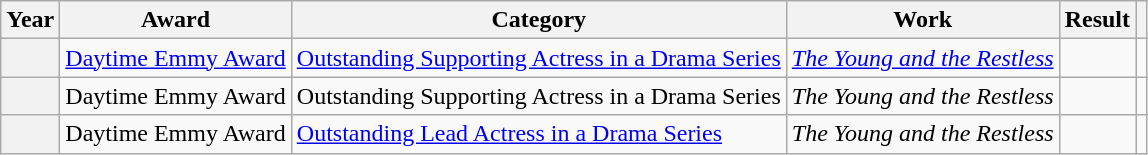<table class="wikitable sortable plainrowheaders">
<tr>
<th>Year</th>
<th>Award</th>
<th>Category</th>
<th>Work</th>
<th>Result</th>
<th scope="col" class="unsortable"></th>
</tr>
<tr>
<th scope="row"></th>
<td><a href='#'>Daytime Emmy Award</a></td>
<td><a href='#'>Outstanding Supporting Actress in a Drama Series</a></td>
<td><em><a href='#'>The Young and the Restless</a></em></td>
<td></td>
<td></td>
</tr>
<tr>
<th scope="row"></th>
<td>Daytime Emmy Award</td>
<td>Outstanding Supporting Actress in a Drama Series</td>
<td><em>The Young and the Restless</em></td>
<td></td>
<td></td>
</tr>
<tr>
<th scope="row"></th>
<td>Daytime Emmy Award</td>
<td><a href='#'>Outstanding Lead Actress in a Drama Series</a></td>
<td><em>The Young and the Restless</em></td>
<td></td>
<td></td>
</tr>
</table>
